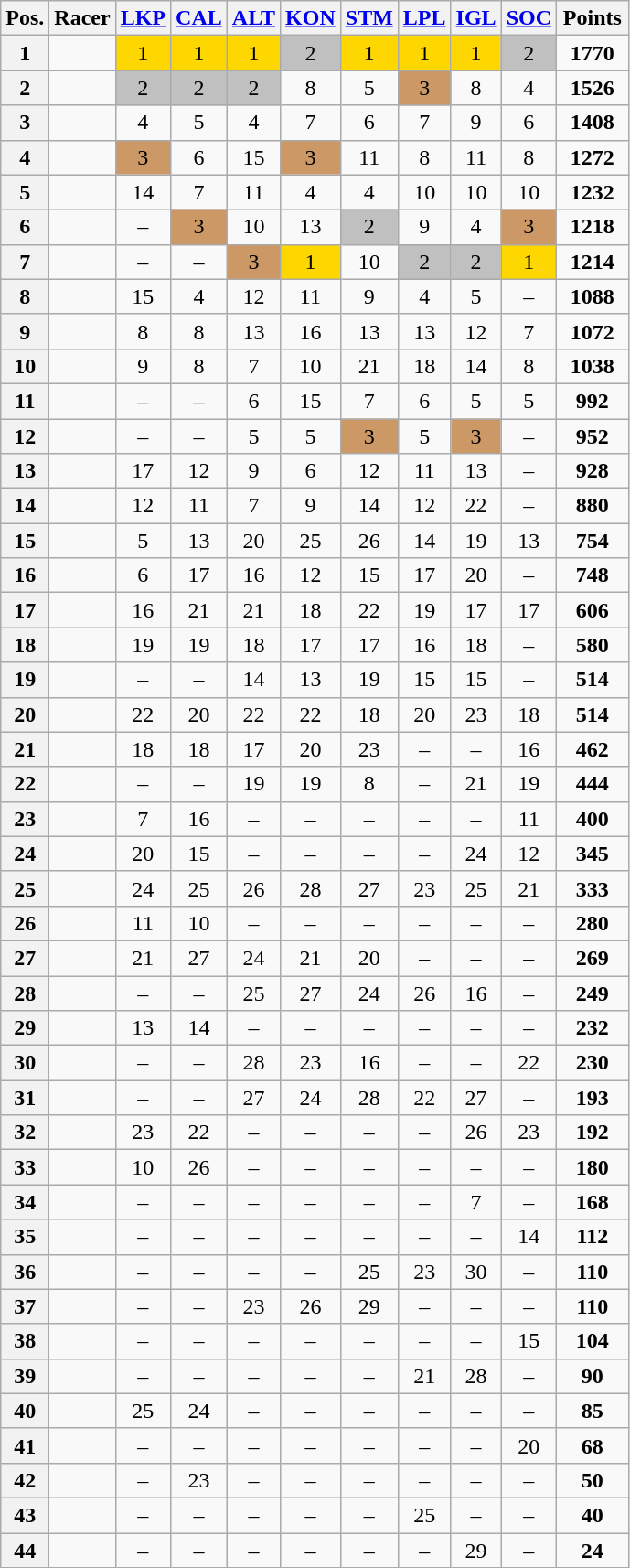<table class="wikitable sortable plainrowheaders" style="text-align:center;">
<tr>
<th scope="col">Pos.</th>
<th scope="col">Racer</th>
<th scope="col"> <a href='#'>LKP</a></th>
<th scope="col"> <a href='#'>CAL</a></th>
<th scope="col"> <a href='#'>ALT</a></th>
<th scope="col"> <a href='#'>KON</a></th>
<th scope="col"> <a href='#'>STM</a></th>
<th scope="col"> <a href='#'>LPL</a></th>
<th scope="col"> <a href='#'>IGL</a></th>
<th scope="col"> <a href='#'>SOC</a></th>
<th style="width:45px;">Points</th>
</tr>
<tr>
<th style="text-align:center;">1</th>
<td align="left"></td>
<td style="background:gold;">1</td>
<td style="background:gold;">1</td>
<td style="background:gold;">1</td>
<td style="background:silver;">2</td>
<td style="background:gold;">1</td>
<td style="background:gold;">1</td>
<td style="background:gold;">1</td>
<td style="background:silver;">2</td>
<td><strong>1770</strong></td>
</tr>
<tr>
<th style="text-align:center;">2</th>
<td align="left"></td>
<td style="background:silver;">2</td>
<td style="background:silver;">2</td>
<td style="background:silver;">2</td>
<td>8</td>
<td>5</td>
<td style="background:#c96;">3</td>
<td>8</td>
<td>4</td>
<td><strong>1526</strong></td>
</tr>
<tr>
<th style="text-align:center;">3</th>
<td align="left"></td>
<td>4</td>
<td>5</td>
<td>4</td>
<td>7</td>
<td>6</td>
<td>7</td>
<td>9</td>
<td>6</td>
<td><strong>1408</strong></td>
</tr>
<tr>
<th style="text-align:center;">4</th>
<td align="left"></td>
<td style="background:#c96;">3</td>
<td>6</td>
<td>15</td>
<td style="background:#c96;">3</td>
<td>11</td>
<td>8</td>
<td>11</td>
<td>8</td>
<td><strong>1272</strong></td>
</tr>
<tr>
<th style="text-align:center;">5</th>
<td align="left"></td>
<td>14</td>
<td>7</td>
<td>11</td>
<td>4</td>
<td>4</td>
<td>10</td>
<td>10</td>
<td>10</td>
<td><strong>1232</strong></td>
</tr>
<tr>
<th style="text-align:center;">6</th>
<td align="left"></td>
<td>–</td>
<td style="background:#c96;">3</td>
<td>10</td>
<td>13</td>
<td style="background:silver;">2</td>
<td>9</td>
<td>4</td>
<td style="background:#c96;">3</td>
<td><strong>1218</strong></td>
</tr>
<tr>
<th style="text-align:center;">7</th>
<td align="left"></td>
<td>–</td>
<td>–</td>
<td style="background:#c96;">3</td>
<td style="background:gold;">1</td>
<td>10</td>
<td style="background:silver;">2</td>
<td style="background:silver;">2</td>
<td style="background:gold;">1</td>
<td><strong>1214</strong></td>
</tr>
<tr>
<th style="text-align:center;">8</th>
<td align="left"></td>
<td>15</td>
<td>4</td>
<td>12</td>
<td>11</td>
<td>9</td>
<td>4</td>
<td>5</td>
<td>–</td>
<td><strong>1088</strong></td>
</tr>
<tr>
<th style="text-align:center;">9</th>
<td align="left"></td>
<td>8</td>
<td>8</td>
<td>13</td>
<td>16</td>
<td>13</td>
<td>13</td>
<td>12</td>
<td>7</td>
<td><strong>1072</strong></td>
</tr>
<tr>
<th style="text-align:center;">10</th>
<td align="left"></td>
<td>9</td>
<td>8</td>
<td>7</td>
<td>10</td>
<td>21</td>
<td>18</td>
<td>14</td>
<td>8</td>
<td><strong>1038</strong></td>
</tr>
<tr>
<th style="text-align:center;">11</th>
<td align="left"></td>
<td>–</td>
<td>–</td>
<td>6</td>
<td>15</td>
<td>7</td>
<td>6</td>
<td>5</td>
<td>5</td>
<td><strong>992</strong></td>
</tr>
<tr>
<th style="text-align:center;">12</th>
<td align="left"></td>
<td>–</td>
<td>–</td>
<td>5</td>
<td>5</td>
<td style="background:#c96;">3</td>
<td>5</td>
<td style="background:#c96;">3</td>
<td>–</td>
<td><strong>952</strong></td>
</tr>
<tr>
<th style="text-align:center;">13</th>
<td align="left"></td>
<td>17</td>
<td>12</td>
<td>9</td>
<td>6</td>
<td>12</td>
<td>11</td>
<td>13</td>
<td>–</td>
<td><strong>928</strong></td>
</tr>
<tr>
<th style="text-align:center;">14</th>
<td align="left"></td>
<td>12</td>
<td>11</td>
<td>7</td>
<td>9</td>
<td>14</td>
<td>12</td>
<td>22</td>
<td>–</td>
<td><strong>880</strong></td>
</tr>
<tr>
<th style="text-align:center;">15</th>
<td align="left"></td>
<td>5</td>
<td>13</td>
<td>20</td>
<td>25</td>
<td>26</td>
<td>14</td>
<td>19</td>
<td>13</td>
<td><strong>754</strong></td>
</tr>
<tr>
<th style="text-align:center;">16</th>
<td align="left"></td>
<td>6</td>
<td>17</td>
<td>16</td>
<td>12</td>
<td>15</td>
<td>17</td>
<td>20</td>
<td>–</td>
<td><strong>748</strong></td>
</tr>
<tr>
<th style="text-align:center;">17</th>
<td align="left"></td>
<td>16</td>
<td>21</td>
<td>21</td>
<td>18</td>
<td>22</td>
<td>19</td>
<td>17</td>
<td>17</td>
<td><strong>606</strong></td>
</tr>
<tr>
<th style="text-align:center;">18</th>
<td align="left"></td>
<td>19</td>
<td>19</td>
<td>18</td>
<td>17</td>
<td>17</td>
<td>16</td>
<td>18</td>
<td>–</td>
<td><strong>580</strong></td>
</tr>
<tr>
<th style="text-align:center;">19</th>
<td align="left"></td>
<td>–</td>
<td>–</td>
<td>14</td>
<td>13</td>
<td>19</td>
<td>15</td>
<td>15</td>
<td>–</td>
<td><strong>514</strong></td>
</tr>
<tr>
<th style="text-align:center;">20</th>
<td align="left"></td>
<td>22</td>
<td>20</td>
<td>22</td>
<td>22</td>
<td>18</td>
<td>20</td>
<td>23</td>
<td>18</td>
<td><strong>514</strong></td>
</tr>
<tr>
<th style="text-align:center;">21</th>
<td align="left"></td>
<td>18</td>
<td>18</td>
<td>17</td>
<td>20</td>
<td>23</td>
<td>–</td>
<td>–</td>
<td>16</td>
<td><strong>462</strong></td>
</tr>
<tr>
<th style="text-align:center;">22</th>
<td align="left"></td>
<td>–</td>
<td>–</td>
<td>19</td>
<td>19</td>
<td>8</td>
<td>–</td>
<td>21</td>
<td>19</td>
<td><strong>444</strong></td>
</tr>
<tr>
<th style="text-align:center;">23</th>
<td align="left"></td>
<td>7</td>
<td>16</td>
<td>–</td>
<td>–</td>
<td>–</td>
<td>–</td>
<td>–</td>
<td>11</td>
<td><strong>400</strong></td>
</tr>
<tr>
<th style="text-align:center;">24</th>
<td align="left"></td>
<td>20</td>
<td>15</td>
<td>–</td>
<td>–</td>
<td>–</td>
<td>–</td>
<td>24</td>
<td>12</td>
<td><strong>345</strong></td>
</tr>
<tr>
<th style="text-align:center;">25</th>
<td align="left"></td>
<td>24</td>
<td>25</td>
<td>26</td>
<td>28</td>
<td>27</td>
<td>23</td>
<td>25</td>
<td>21</td>
<td><strong>333</strong></td>
</tr>
<tr>
<th style="text-align:center;">26</th>
<td align="left"></td>
<td>11</td>
<td>10</td>
<td>–</td>
<td>–</td>
<td>–</td>
<td>–</td>
<td>–</td>
<td>–</td>
<td><strong>280</strong></td>
</tr>
<tr>
<th style="text-align:center;">27</th>
<td align="left"></td>
<td>21</td>
<td>27</td>
<td>24</td>
<td>21</td>
<td>20</td>
<td>–</td>
<td>–</td>
<td>–</td>
<td><strong>269</strong></td>
</tr>
<tr>
<th style="text-align:center;">28</th>
<td align="left"></td>
<td>–</td>
<td>–</td>
<td>25</td>
<td>27</td>
<td>24</td>
<td>26</td>
<td>16</td>
<td>–</td>
<td><strong>249</strong></td>
</tr>
<tr>
<th style="text-align:center;">29</th>
<td align="left"></td>
<td>13</td>
<td>14</td>
<td>–</td>
<td>–</td>
<td>–</td>
<td>–</td>
<td>–</td>
<td>–</td>
<td><strong>232</strong></td>
</tr>
<tr>
<th style="text-align:center;">30</th>
<td align="left"></td>
<td>–</td>
<td>–</td>
<td>28</td>
<td>23</td>
<td>16</td>
<td>–</td>
<td>–</td>
<td>22</td>
<td><strong>230</strong></td>
</tr>
<tr>
<th style="text-align:center;">31</th>
<td align="left"></td>
<td>–</td>
<td>–</td>
<td>27</td>
<td>24</td>
<td>28</td>
<td>22</td>
<td>27</td>
<td>–</td>
<td><strong>193</strong></td>
</tr>
<tr>
<th style="text-align:center;">32</th>
<td align="left"></td>
<td>23</td>
<td>22</td>
<td>–</td>
<td>–</td>
<td>–</td>
<td>–</td>
<td>26</td>
<td>23</td>
<td><strong>192</strong></td>
</tr>
<tr>
<th style="text-align:center;">33</th>
<td align="left"></td>
<td>10</td>
<td>26</td>
<td>–</td>
<td>–</td>
<td>–</td>
<td>–</td>
<td>–</td>
<td>–</td>
<td><strong>180</strong></td>
</tr>
<tr>
<th style="text-align:center;">34</th>
<td align="left"></td>
<td>–</td>
<td>–</td>
<td>–</td>
<td>–</td>
<td>–</td>
<td>–</td>
<td>7</td>
<td>–</td>
<td><strong>168</strong></td>
</tr>
<tr>
<th style="text-align:center;">35</th>
<td align="left"></td>
<td>–</td>
<td>–</td>
<td>–</td>
<td>–</td>
<td>–</td>
<td>–</td>
<td>–</td>
<td>14</td>
<td><strong>112</strong></td>
</tr>
<tr>
<th style="text-align:center;">36</th>
<td align="left"></td>
<td>–</td>
<td>–</td>
<td>–</td>
<td>–</td>
<td>25</td>
<td>23</td>
<td>30</td>
<td>–</td>
<td><strong>110</strong></td>
</tr>
<tr>
<th style="text-align:center;">37</th>
<td align="left"></td>
<td>–</td>
<td>–</td>
<td>23</td>
<td>26</td>
<td>29</td>
<td>–</td>
<td>–</td>
<td>–</td>
<td><strong>110</strong></td>
</tr>
<tr>
<th style="text-align:center;">38</th>
<td align="left"></td>
<td>–</td>
<td>–</td>
<td>–</td>
<td>–</td>
<td>–</td>
<td>–</td>
<td>–</td>
<td>15</td>
<td><strong>104</strong></td>
</tr>
<tr>
<th style="text-align:center;">39</th>
<td align="left"></td>
<td>–</td>
<td>–</td>
<td>–</td>
<td>–</td>
<td>–</td>
<td>21</td>
<td>28</td>
<td>–</td>
<td><strong>90</strong></td>
</tr>
<tr>
<th style="text-align:center;">40</th>
<td align="left"></td>
<td>25</td>
<td>24</td>
<td>–</td>
<td>–</td>
<td>–</td>
<td>–</td>
<td>–</td>
<td>–</td>
<td><strong>85</strong></td>
</tr>
<tr>
<th style="text-align:center;">41</th>
<td align="left"></td>
<td>–</td>
<td>–</td>
<td>–</td>
<td>–</td>
<td>–</td>
<td>–</td>
<td>–</td>
<td>20</td>
<td><strong>68</strong></td>
</tr>
<tr>
<th style="text-align:center;">42</th>
<td align="left"></td>
<td>–</td>
<td>23</td>
<td>–</td>
<td>–</td>
<td>–</td>
<td>–</td>
<td>–</td>
<td>–</td>
<td><strong>50</strong></td>
</tr>
<tr>
<th style="text-align:center;">43</th>
<td align="left"></td>
<td>–</td>
<td>–</td>
<td>–</td>
<td>–</td>
<td>–</td>
<td>25</td>
<td>–</td>
<td>–</td>
<td><strong>40</strong></td>
</tr>
<tr>
<th style="text-align:center;">44</th>
<td align="left"></td>
<td>–</td>
<td>–</td>
<td>–</td>
<td>–</td>
<td>–</td>
<td>–</td>
<td>29</td>
<td>–</td>
<td><strong>24</strong></td>
</tr>
</table>
